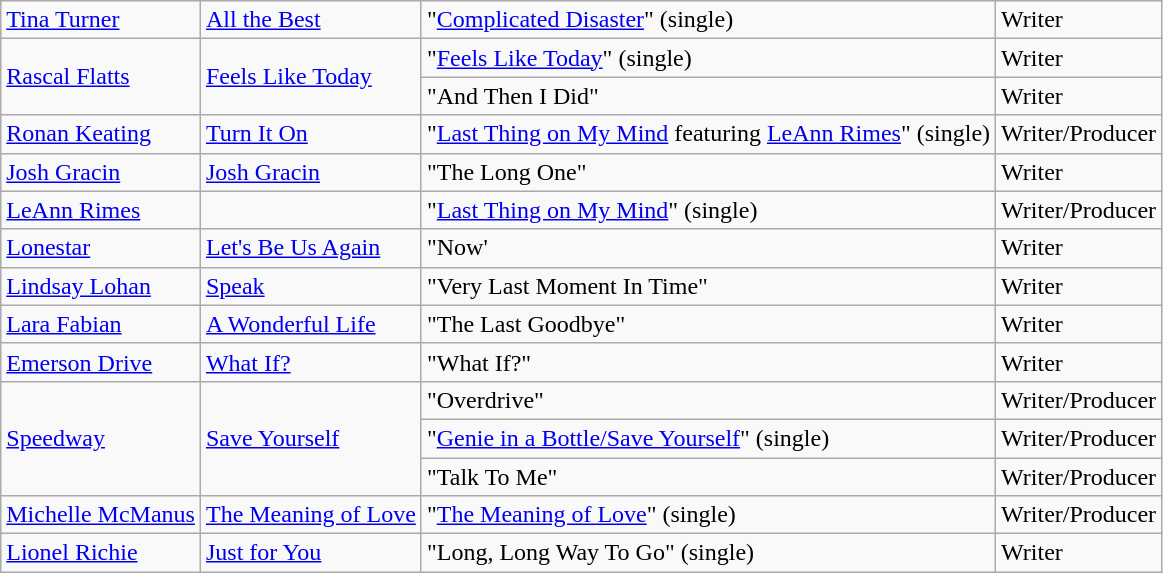<table class="wikitable">
<tr>
<td><a href='#'>Tina Turner</a></td>
<td><a href='#'>All the Best</a></td>
<td>"<a href='#'>Complicated Disaster</a>" (single)</td>
<td>Writer</td>
</tr>
<tr>
<td rowspan="2"><a href='#'>Rascal Flatts</a></td>
<td rowspan="2"><a href='#'>Feels Like Today</a></td>
<td>"<a href='#'>Feels Like Today</a>" (single)</td>
<td>Writer</td>
</tr>
<tr>
<td>"And Then I Did"</td>
<td>Writer</td>
</tr>
<tr>
<td><a href='#'>Ronan Keating</a></td>
<td><a href='#'>Turn It On</a></td>
<td>"<a href='#'>Last Thing on My Mind</a> featuring <a href='#'>LeAnn Rimes</a>" (single)</td>
<td>Writer/Producer</td>
</tr>
<tr>
<td><a href='#'>Josh Gracin</a></td>
<td><a href='#'>Josh Gracin</a></td>
<td>"The Long One"</td>
<td>Writer</td>
</tr>
<tr>
<td><a href='#'>LeAnn Rimes</a></td>
<td></td>
<td>"<a href='#'>Last Thing on My Mind</a>" (single)</td>
<td>Writer/Producer</td>
</tr>
<tr>
<td><a href='#'>Lonestar</a></td>
<td><a href='#'>Let's Be Us Again</a></td>
<td>"Now'</td>
<td>Writer</td>
</tr>
<tr>
<td><a href='#'>Lindsay Lohan</a></td>
<td><a href='#'>Speak</a></td>
<td>"Very Last Moment In Time"</td>
<td>Writer</td>
</tr>
<tr>
<td><a href='#'>Lara Fabian</a></td>
<td><a href='#'>A Wonderful Life</a></td>
<td>"The Last Goodbye"</td>
<td>Writer</td>
</tr>
<tr>
<td><a href='#'>Emerson Drive</a></td>
<td><a href='#'>What If?</a></td>
<td>"What If?"</td>
<td>Writer</td>
</tr>
<tr>
<td rowspan="3"><a href='#'>Speedway</a></td>
<td rowspan="3"><a href='#'>Save Yourself</a></td>
<td>"Overdrive"</td>
<td>Writer/Producer</td>
</tr>
<tr>
<td>"<a href='#'>Genie in a Bottle/Save Yourself</a>" (single)</td>
<td>Writer/Producer</td>
</tr>
<tr>
<td>"Talk To Me"</td>
<td>Writer/Producer</td>
</tr>
<tr>
<td><a href='#'>Michelle McManus</a></td>
<td><a href='#'>The Meaning of Love</a></td>
<td>"<a href='#'>The Meaning of Love</a>" (single)</td>
<td>Writer/Producer</td>
</tr>
<tr>
<td><a href='#'>Lionel Richie</a></td>
<td><a href='#'>Just for You</a></td>
<td>"Long, Long Way To Go" (single)</td>
<td>Writer</td>
</tr>
</table>
